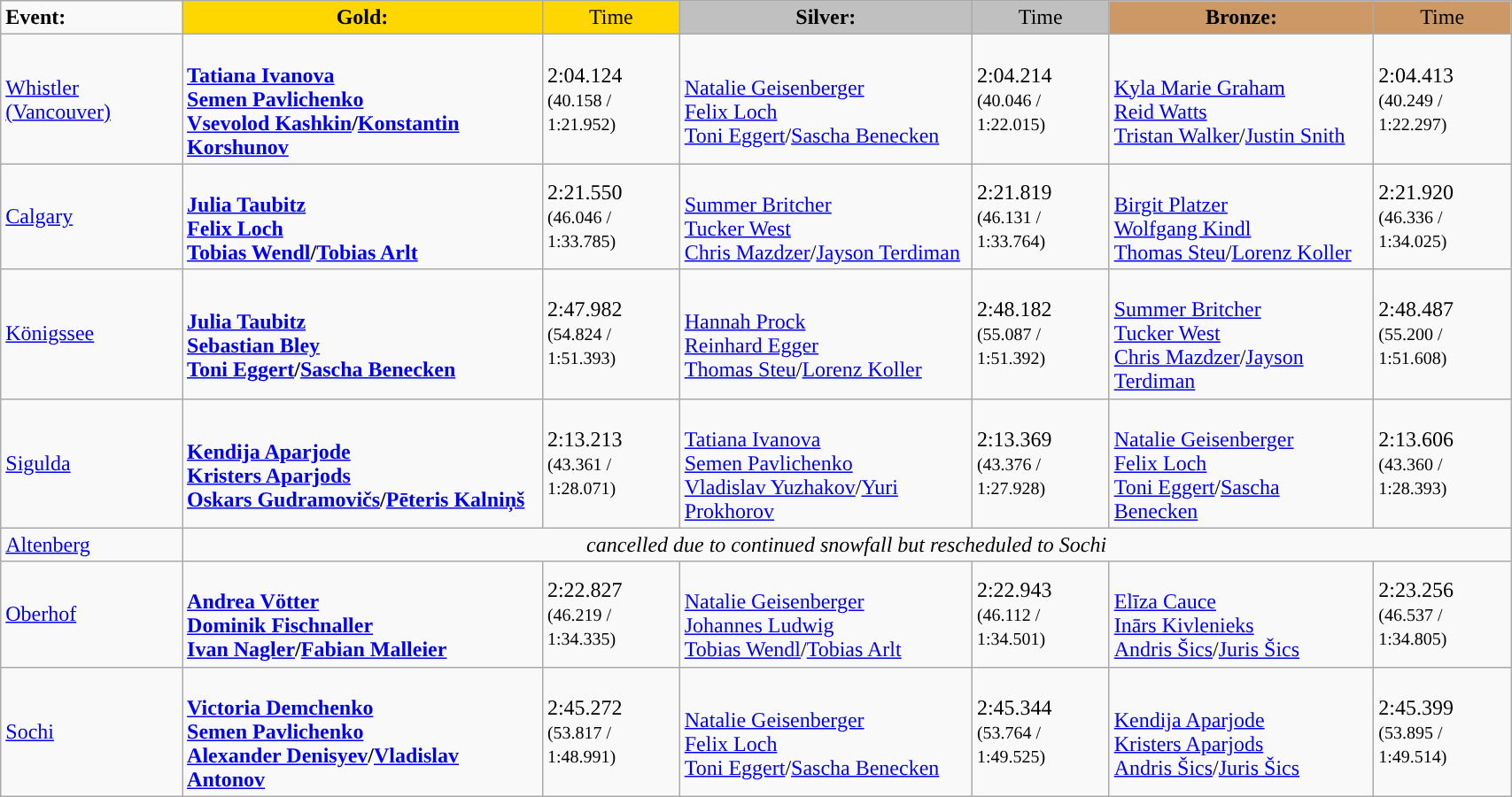<table class="wikitable" style="width:90%;">
<tr>
<td><strong>Event:</strong></td>
<td !  style="text-align:center; background:gold;"><strong>Gold:</strong></td>
<td !  style="text-align:center; background:gold;">Time</td>
<td !  style="text-align:center; background:silver;"><strong>Silver:</strong></td>
<td !  style="text-align:center; background:silver;">Time</td>
<td !  style="text-align:center; background:#c96;"><strong>Bronze:</strong></td>
<td !  style="text-align:center; background:#c96;">Time</td>
</tr>
<tr>
<td><a href='#'>Whistler (Vancouver)</a></td>
<td><strong><br><a href='#'>Tatiana Ivanova</a><br><a href='#'>Semen Pavlichenko</a><br><a href='#'>Vsevolod Kashkin</a>/<a href='#'>Konstantin Korshunov</a></strong></td>
<td>2:04.124<br><small>(40.158 / 1:21.952)</small></td>
<td><br><a href='#'>Natalie Geisenberger</a><br><a href='#'>Felix Loch</a><br><a href='#'>Toni Eggert</a>/<a href='#'>Sascha Benecken</a></td>
<td>2:04.214<br><small>(40.046 / 1:22.015)</small></td>
<td><br><a href='#'>Kyla Marie Graham</a><br><a href='#'>Reid Watts</a><br><a href='#'>Tristan Walker</a>/<a href='#'>Justin Snith</a></td>
<td>2:04.413<br><small>(40.249 / 1:22.297)</small></td>
</tr>
<tr>
<td><a href='#'>Calgary</a></td>
<td><strong><br><a href='#'>Julia Taubitz</a><br><a href='#'>Felix Loch</a><br><a href='#'>Tobias Wendl</a>/<a href='#'>Tobias Arlt</a></strong></td>
<td>2:21.550<br><small>(46.046 / 1:33.785)</small></td>
<td><br><a href='#'>Summer Britcher</a><br><a href='#'>Tucker West</a><br><a href='#'>Chris Mazdzer</a>/<a href='#'>Jayson Terdiman</a></td>
<td>2:21.819<br><small>(46.131 / 1:33.764)</small></td>
<td><br><a href='#'>Birgit Platzer</a><br><a href='#'>Wolfgang Kindl</a><br><a href='#'>Thomas Steu</a>/<a href='#'>Lorenz Koller</a></td>
<td>2:21.920<br><small>(46.336 / 1:34.025)</small></td>
</tr>
<tr>
<td><a href='#'>Königssee</a></td>
<td><strong><br><a href='#'>Julia Taubitz</a><br><a href='#'>Sebastian Bley</a><br><a href='#'>Toni Eggert</a>/<a href='#'>Sascha Benecken</a></strong></td>
<td>2:47.982<br><small>(54.824 / 1:51.393)</small></td>
<td><br><a href='#'>Hannah Prock</a><br><a href='#'>Reinhard Egger</a><br><a href='#'>Thomas Steu</a>/<a href='#'>Lorenz Koller</a></td>
<td>2:48.182<br><small>(55.087 / 1:51.392)</small></td>
<td><br><a href='#'>Summer Britcher</a><br><a href='#'>Tucker West</a><br><a href='#'>Chris Mazdzer</a>/<a href='#'>Jayson Terdiman</a></td>
<td>2:48.487<br><small>(55.200 / 1:51.608)</small></td>
</tr>
<tr>
<td><a href='#'>Sigulda</a></td>
<td><strong><br><a href='#'>Kendija Aparjode</a><br><a href='#'>Kristers Aparjods</a><br><a href='#'>Oskars Gudramovičs</a>/<a href='#'>Pēteris Kalniņš</a></strong></td>
<td>2:13.213<br><small>(43.361 / 1:28.071)</small></td>
<td><br><a href='#'>Tatiana Ivanova</a><br><a href='#'>Semen Pavlichenko</a><br><a href='#'>Vladislav Yuzhakov</a>/<a href='#'>Yuri Prokhorov</a></td>
<td>2:13.369<br><small>(43.376 / 1:27.928)</small></td>
<td><br><a href='#'>Natalie Geisenberger</a><br><a href='#'>Felix Loch</a><br><a href='#'>Toni Eggert</a>/<a href='#'>Sascha Benecken</a></td>
<td>2:13.606<br><small>(43.360 / 1:28.393)</small></td>
</tr>
<tr>
<td><a href='#'>Altenberg</a></td>
<td colspan="6" style="text-align:center"><em>cancelled due to continued snowfall but rescheduled to Sochi</em></td>
</tr>
<tr>
<td><a href='#'>Oberhof</a></td>
<td><strong><br><a href='#'>Andrea Vötter</a><br><a href='#'>Dominik Fischnaller</a><br><a href='#'>Ivan Nagler</a>/<a href='#'>Fabian Malleier</a></strong></td>
<td>2:22.827<br><small>(46.219 / 1:34.335)</small></td>
<td><br><a href='#'>Natalie Geisenberger</a><br><a href='#'>Johannes Ludwig</a><br><a href='#'>Tobias Wendl</a>/<a href='#'>Tobias Arlt</a></td>
<td>2:22.943<br><small>(46.112 / 1:34.501)</small></td>
<td><br><a href='#'>Elīza Cauce</a><br><a href='#'>Inārs Kivlenieks</a><br><a href='#'>Andris Šics</a>/<a href='#'>Juris Šics</a></td>
<td>2:23.256<br><small>(46.537 / 1:34.805)</small></td>
</tr>
<tr>
<td><a href='#'>Sochi</a></td>
<td><strong><br><a href='#'>Victoria Demchenko</a><br><a href='#'>Semen Pavlichenko</a><br><a href='#'>Alexander Denisyev</a>/<a href='#'>Vladislav Antonov</a></strong></td>
<td>2:45.272<br><small>(53.817 / 1:48.991)</small></td>
<td><br><a href='#'>Natalie Geisenberger</a><br><a href='#'>Felix Loch</a><br><a href='#'>Toni Eggert</a>/<a href='#'>Sascha Benecken</a></td>
<td>2:45.344<br><small>(53.764 / 1:49.525)</small></td>
<td><br><a href='#'>Kendija Aparjode</a><br><a href='#'>Kristers Aparjods</a><br><a href='#'>Andris Šics</a>/<a href='#'>Juris Šics</a></td>
<td>2:45.399<br><small>(53.895 / 1:49.514)</small></td>
</tr>
</table>
